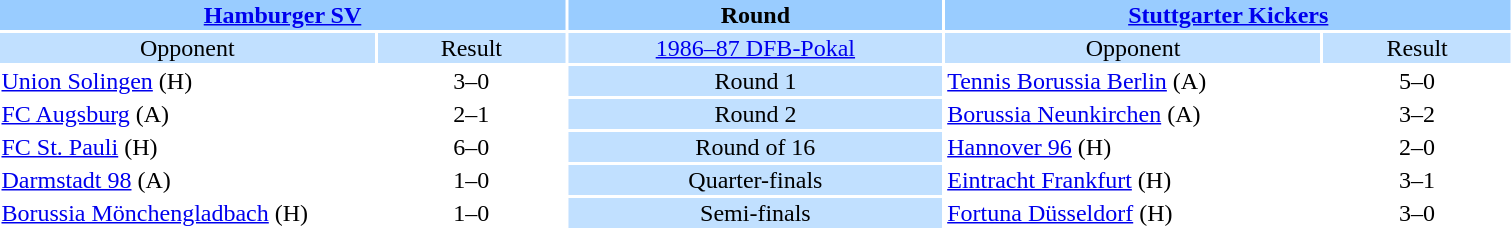<table style="width:80%; text-align:center;">
<tr style="vertical-align:top; background:#99CCFF;">
<th colspan="2"><a href='#'>Hamburger SV</a></th>
<th style="width:20%">Round</th>
<th colspan="2"><a href='#'>Stuttgarter Kickers</a></th>
</tr>
<tr style="vertical-align:top; background:#C1E0FF;">
<td style="width:20%">Opponent</td>
<td style="width:10%">Result</td>
<td><a href='#'>1986–87 DFB-Pokal</a></td>
<td style="width:20%">Opponent</td>
<td style="width:10%">Result</td>
</tr>
<tr>
<td align="left"><a href='#'>Union Solingen</a> (H)</td>
<td>3–0</td>
<td style="background:#C1E0FF;">Round 1</td>
<td align="left"><a href='#'>Tennis Borussia Berlin</a> (A)</td>
<td>5–0</td>
</tr>
<tr>
<td align="left"><a href='#'>FC Augsburg</a> (A)</td>
<td>2–1</td>
<td style="background:#C1E0FF;">Round 2</td>
<td align="left"><a href='#'>Borussia Neunkirchen</a> (A)</td>
<td>3–2</td>
</tr>
<tr>
<td align="left"><a href='#'>FC St. Pauli</a> (H)</td>
<td>6–0</td>
<td style="background:#C1E0FF;">Round of 16</td>
<td align="left"><a href='#'>Hannover 96</a> (H)</td>
<td>2–0</td>
</tr>
<tr>
<td align="left"><a href='#'>Darmstadt 98</a> (A)</td>
<td>1–0</td>
<td style="background:#C1E0FF;">Quarter-finals</td>
<td align="left"><a href='#'>Eintracht Frankfurt</a> (H)</td>
<td>3–1</td>
</tr>
<tr>
<td align="left"><a href='#'>Borussia Mönchengladbach</a> (H)</td>
<td>1–0</td>
<td style="background:#C1E0FF;">Semi-finals</td>
<td align="left"><a href='#'>Fortuna Düsseldorf</a> (H)</td>
<td>3–0</td>
</tr>
</table>
